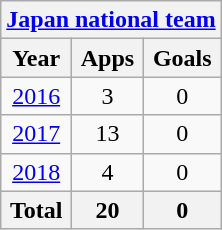<table class="wikitable" style="text-align:center">
<tr>
<th colspan=3><a href='#'>Japan national team</a></th>
</tr>
<tr>
<th>Year</th>
<th>Apps</th>
<th>Goals</th>
</tr>
<tr>
<td><a href='#'>2016</a></td>
<td>3</td>
<td>0</td>
</tr>
<tr>
<td><a href='#'>2017</a></td>
<td>13</td>
<td>0</td>
</tr>
<tr>
<td><a href='#'>2018</a></td>
<td>4</td>
<td>0</td>
</tr>
<tr>
<th>Total</th>
<th>20</th>
<th>0</th>
</tr>
</table>
